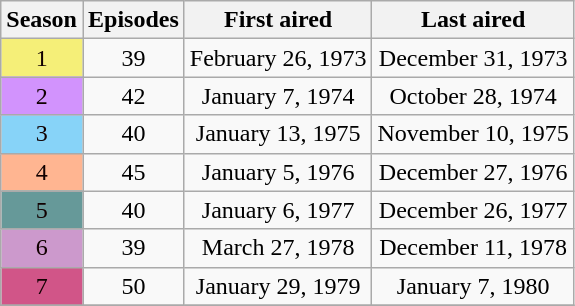<table class="wikitable">
<tr>
<th>Season</th>
<th>Episodes</th>
<th>First aired</th>
<th>Last aired</th>
</tr>
<tr>
<td style="background:#f5ef78; color:#100; text-align:center;">1</td>
<td style="text-align:center;">39</td>
<td style="text-align:center;">February 26, 1973</td>
<td style="text-align:center;">December 31, 1973</td>
</tr>
<tr>
<td style="background:#d293fd; color:#100; text-align:center;">2</td>
<td style="text-align:center;">42</td>
<td style="text-align:center;">January 7, 1974</td>
<td style="text-align:center;">October 28, 1974</td>
</tr>
<tr>
<td style="background:#87d3f8; color:#100; text-align:center;">3</td>
<td style="text-align:center;">40</td>
<td style="text-align:center;">January 13, 1975</td>
<td style="text-align:center;">November 10, 1975</td>
</tr>
<tr>
<td style="background:#FFB591; color:#100; text-align:center;">4</td>
<td style="text-align:center;">45</td>
<td style="text-align:center;">January 5, 1976</td>
<td style="text-align:center;">December 27, 1976</td>
</tr>
<tr>
<td style="background:#669999; color:#100; text-align:center;">5</td>
<td style="text-align:center;">40</td>
<td style="text-align:center;">January 6, 1977</td>
<td style="text-align:center;">December 26, 1977</td>
</tr>
<tr>
<td style="background:#CC99CC; color:#100; text-align:center;">6</td>
<td style="text-align:center;">39</td>
<td style="text-align:center;">March 27, 1978</td>
<td style="text-align:center;">December 11, 1978</td>
</tr>
<tr>
<td style="background:#d15588; color:#100; text-align:center;">7</td>
<td style="text-align:center;">50</td>
<td style="text-align:center;">January 29, 1979</td>
<td style="text-align:center;">January 7, 1980</td>
</tr>
<tr>
</tr>
</table>
